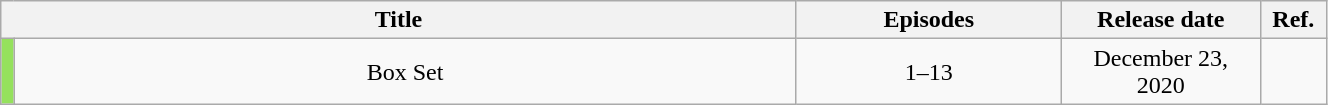<table class="wikitable" style="text-align: center; width: 70%;">
<tr>
<th colspan="2">Title</th>
<th width="20%">Episodes</th>
<th width="15%">Release date</th>
<th width="5%">Ref.</th>
</tr>
<tr>
<td rowspan="2" width="1%" style="background: #95E15D;"></td>
<td>Box Set</td>
<td>1–13</td>
<td>December 23, 2020</td>
<td></td>
</tr>
</table>
